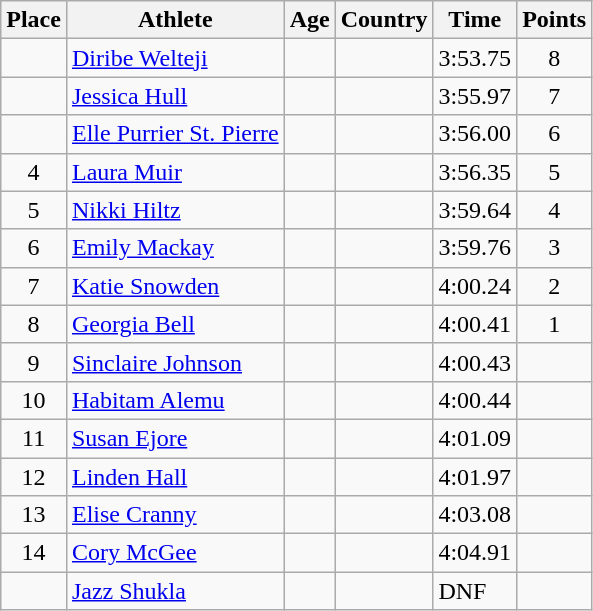<table class="wikitable mw-datatable sortable">
<tr>
<th>Place</th>
<th>Athlete</th>
<th>Age</th>
<th>Country</th>
<th>Time</th>
<th>Points</th>
</tr>
<tr>
<td align=center></td>
<td><a href='#'>Diribe Welteji</a></td>
<td></td>
<td></td>
<td>3:53.75</td>
<td align=center>8</td>
</tr>
<tr>
<td align=center></td>
<td><a href='#'>Jessica Hull</a></td>
<td></td>
<td></td>
<td>3:55.97</td>
<td align=center>7</td>
</tr>
<tr>
<td align=center></td>
<td><a href='#'>Elle Purrier St. Pierre</a></td>
<td></td>
<td></td>
<td>3:56.00</td>
<td align=center>6</td>
</tr>
<tr>
<td align=center>4</td>
<td><a href='#'>Laura Muir</a></td>
<td></td>
<td></td>
<td>3:56.35</td>
<td align=center>5</td>
</tr>
<tr>
<td align=center>5</td>
<td><a href='#'>Nikki Hiltz</a></td>
<td></td>
<td></td>
<td>3:59.64</td>
<td align=center>4</td>
</tr>
<tr>
<td align=center>6</td>
<td><a href='#'>Emily Mackay</a></td>
<td></td>
<td></td>
<td>3:59.76</td>
<td align=center>3</td>
</tr>
<tr>
<td align=center>7</td>
<td><a href='#'>Katie Snowden</a></td>
<td></td>
<td></td>
<td>4:00.24</td>
<td align=center>2</td>
</tr>
<tr>
<td align=center>8</td>
<td><a href='#'>Georgia Bell</a></td>
<td></td>
<td></td>
<td>4:00.41</td>
<td align=center>1</td>
</tr>
<tr>
<td align=center>9</td>
<td><a href='#'>Sinclaire Johnson</a></td>
<td></td>
<td></td>
<td>4:00.43</td>
<td align=center></td>
</tr>
<tr>
<td align=center>10</td>
<td><a href='#'>Habitam Alemu</a></td>
<td></td>
<td></td>
<td>4:00.44</td>
<td align=center></td>
</tr>
<tr>
<td align=center>11</td>
<td><a href='#'>Susan Ejore</a></td>
<td></td>
<td></td>
<td>4:01.09</td>
<td align=center></td>
</tr>
<tr>
<td align=center>12</td>
<td><a href='#'>Linden Hall</a></td>
<td></td>
<td></td>
<td>4:01.97</td>
<td align=center></td>
</tr>
<tr>
<td align=center>13</td>
<td><a href='#'>Elise Cranny</a></td>
<td></td>
<td></td>
<td>4:03.08</td>
<td align=center></td>
</tr>
<tr>
<td align=center>14</td>
<td><a href='#'>Cory McGee</a></td>
<td></td>
<td></td>
<td>4:04.91</td>
<td align=center></td>
</tr>
<tr>
<td align=center></td>
<td><a href='#'>Jazz Shukla</a></td>
<td></td>
<td></td>
<td>DNF</td>
<td align=center></td>
</tr>
</table>
